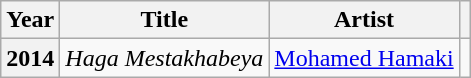<table class="wikitable plainrowheaders sortable">
<tr>
<th scope="col">Year</th>
<th scope="col">Title</th>
<th scope="col">Artist</th>
<th scope="col" class="unsortable"></th>
</tr>
<tr>
<th scope="row">2014</th>
<td><em>Haga Mestakhabeya</em></td>
<td><a href='#'>Mohamed Hamaki</a></td>
<td></td>
</tr>
</table>
